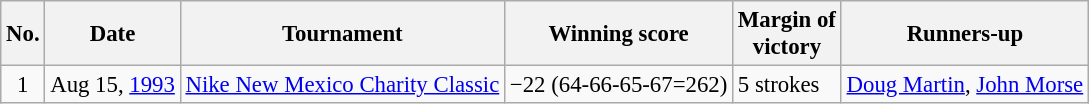<table class="wikitable" style="font-size:95%;">
<tr>
<th>No.</th>
<th>Date</th>
<th>Tournament</th>
<th>Winning score</th>
<th>Margin of<br>victory</th>
<th>Runners-up</th>
</tr>
<tr>
<td align=center>1</td>
<td align=right>Aug 15, <a href='#'>1993</a></td>
<td><a href='#'>Nike New Mexico Charity Classic</a></td>
<td>−22 (64-66-65-67=262)</td>
<td>5 strokes</td>
<td> <a href='#'>Doug Martin</a>,  <a href='#'>John Morse</a></td>
</tr>
</table>
